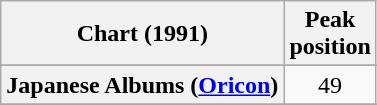<table class="wikitable sortable plainrowheaders" style="text-align:center">
<tr>
<th>Chart (1991)</th>
<th>Peak<br>position</th>
</tr>
<tr>
</tr>
<tr>
<th scope="row">Japanese Albums (<a href='#'>Oricon</a>)</th>
<td>49</td>
</tr>
<tr>
</tr>
<tr>
</tr>
<tr>
</tr>
</table>
